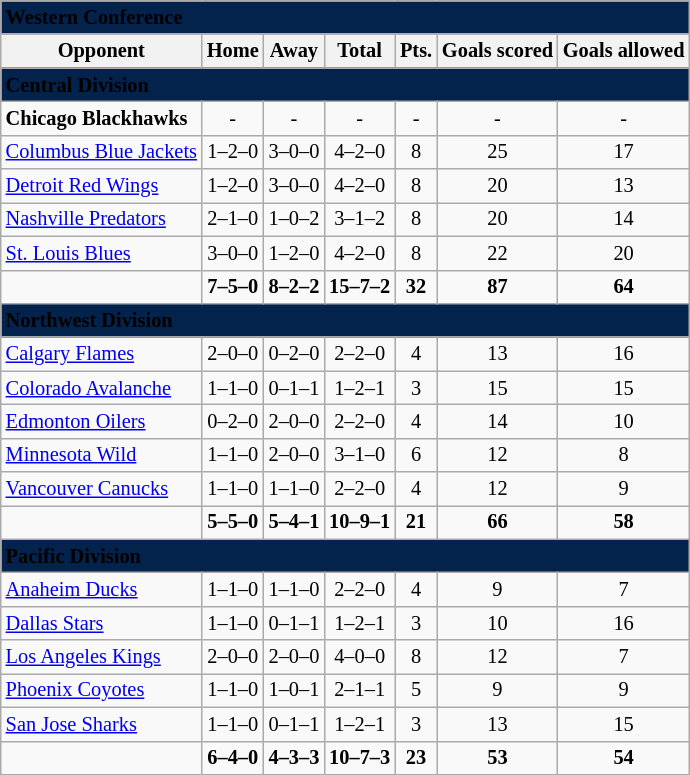<table class="wikitable" style="font-size: 85%; text-align: center">
<tr>
<td colspan="7" style="text-align:left; background:#03224c"><span> <strong>Western Conference</strong> </span></td>
</tr>
<tr>
<th>Opponent</th>
<th>Home</th>
<th>Away</th>
<th>Total</th>
<th>Pts.</th>
<th>Goals scored</th>
<th>Goals allowed</th>
</tr>
<tr>
<td colspan="7" style="text-align:left; background:#03224c"><span> <strong>Central Division</strong> </span></td>
</tr>
<tr>
<td style="text-align:left"><strong>Chicago Blackhawks</strong></td>
<td>-</td>
<td>-</td>
<td>-</td>
<td>-</td>
<td>-</td>
<td>-</td>
</tr>
<tr>
<td style="text-align:left"><a href='#'>Columbus Blue Jackets</a></td>
<td>1–2–0</td>
<td>3–0–0</td>
<td>4–2–0</td>
<td>8</td>
<td>25</td>
<td>17</td>
</tr>
<tr>
<td style="text-align:left"><a href='#'>Detroit Red Wings</a></td>
<td>1–2–0</td>
<td>3–0–0</td>
<td>4–2–0</td>
<td>8</td>
<td>20</td>
<td>13</td>
</tr>
<tr>
<td style="text-align:left"><a href='#'>Nashville Predators</a></td>
<td>2–1–0</td>
<td>1–0–2</td>
<td>3–1–2</td>
<td>8</td>
<td>20</td>
<td>14</td>
</tr>
<tr>
<td style="text-align:left"><a href='#'>St. Louis Blues</a></td>
<td>3–0–0</td>
<td>1–2–0</td>
<td>4–2–0</td>
<td>8</td>
<td>22</td>
<td>20</td>
</tr>
<tr style="font-weight:bold">
<td></td>
<td>7–5–0</td>
<td>8–2–2</td>
<td>15–7–2</td>
<td>32</td>
<td>87</td>
<td>64</td>
</tr>
<tr>
<td colspan="7" style="text-align:left; background:#03224c"><span> <strong>Northwest Division</strong> </span></td>
</tr>
<tr>
<td style="text-align:left"><a href='#'>Calgary Flames</a></td>
<td>2–0–0</td>
<td>0–2–0</td>
<td>2–2–0</td>
<td>4</td>
<td>13</td>
<td>16</td>
</tr>
<tr>
<td style="text-align:left"><a href='#'>Colorado Avalanche</a></td>
<td>1–1–0</td>
<td>0–1–1</td>
<td>1–2–1</td>
<td>3</td>
<td>15</td>
<td>15</td>
</tr>
<tr>
<td style="text-align:left"><a href='#'>Edmonton Oilers</a></td>
<td>0–2–0</td>
<td>2–0–0</td>
<td>2–2–0</td>
<td>4</td>
<td>14</td>
<td>10</td>
</tr>
<tr>
<td style="text-align:left"><a href='#'>Minnesota Wild</a></td>
<td>1–1–0</td>
<td>2–0–0</td>
<td>3–1–0</td>
<td>6</td>
<td>12</td>
<td>8</td>
</tr>
<tr>
<td style="text-align:left"><a href='#'>Vancouver Canucks</a></td>
<td>1–1–0</td>
<td>1–1–0</td>
<td>2–2–0</td>
<td>4</td>
<td>12</td>
<td>9</td>
</tr>
<tr style="font-weight:bold">
<td></td>
<td>5–5–0</td>
<td>5–4–1</td>
<td>10–9–1</td>
<td>21</td>
<td>66</td>
<td>58</td>
</tr>
<tr>
<td colspan="7" style="text-align:left; background:#03224c"><span> <strong>Pacific Division</strong> </span></td>
</tr>
<tr>
<td style="text-align:left"><a href='#'>Anaheim Ducks</a></td>
<td>1–1–0</td>
<td>1–1–0</td>
<td>2–2–0</td>
<td>4</td>
<td>9</td>
<td>7</td>
</tr>
<tr>
<td style="text-align:left"><a href='#'>Dallas Stars</a></td>
<td>1–1–0</td>
<td>0–1–1</td>
<td>1–2–1</td>
<td>3</td>
<td>10</td>
<td>16</td>
</tr>
<tr>
<td style="text-align:left"><a href='#'>Los Angeles Kings</a></td>
<td>2–0–0</td>
<td>2–0–0</td>
<td>4–0–0</td>
<td>8</td>
<td>12</td>
<td>7</td>
</tr>
<tr>
<td style="text-align:left"><a href='#'>Phoenix Coyotes</a></td>
<td>1–1–0</td>
<td>1–0–1</td>
<td>2–1–1</td>
<td>5</td>
<td>9</td>
<td>9</td>
</tr>
<tr>
<td style="text-align:left"><a href='#'>San Jose Sharks</a></td>
<td>1–1–0</td>
<td>0–1–1</td>
<td>1–2–1</td>
<td>3</td>
<td>13</td>
<td>15</td>
</tr>
<tr style="font-weight:bold">
<td></td>
<td>6–4–0</td>
<td>4–3–3</td>
<td>10–7–3</td>
<td>23</td>
<td>53</td>
<td>54</td>
</tr>
</table>
